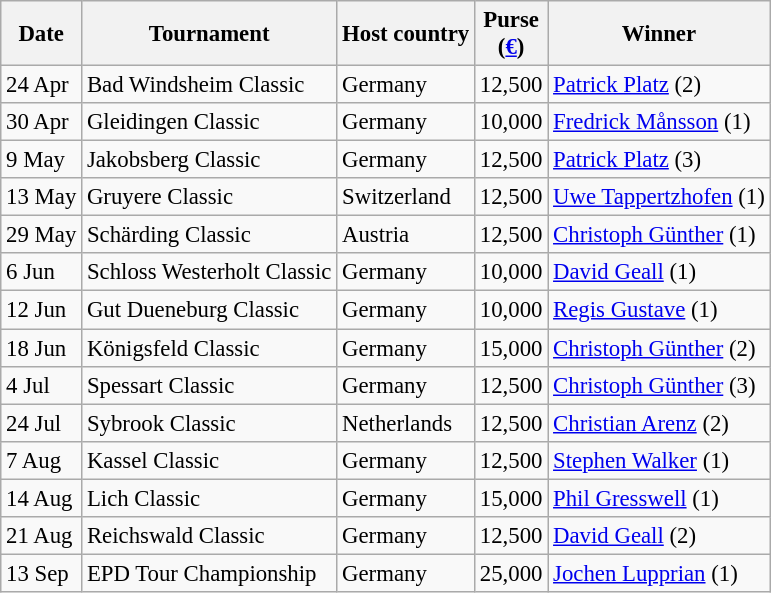<table class="wikitable" style="font-size:95%;">
<tr>
<th>Date</th>
<th>Tournament</th>
<th>Host country</th>
<th>Purse<br>(<a href='#'>€</a>)</th>
<th>Winner</th>
</tr>
<tr>
<td>24 Apr</td>
<td>Bad Windsheim Classic</td>
<td>Germany</td>
<td align=right>12,500</td>
<td> <a href='#'>Patrick Platz</a> (2)</td>
</tr>
<tr>
<td>30 Apr</td>
<td>Gleidingen Classic</td>
<td>Germany</td>
<td align=right>10,000</td>
<td> <a href='#'>Fredrick Månsson</a> (1)</td>
</tr>
<tr>
<td>9 May</td>
<td>Jakobsberg Classic</td>
<td>Germany</td>
<td align=right>12,500</td>
<td> <a href='#'>Patrick Platz</a> (3)</td>
</tr>
<tr>
<td>13 May</td>
<td>Gruyere Classic</td>
<td>Switzerland</td>
<td align=right>12,500</td>
<td> <a href='#'>Uwe Tappertzhofen</a> (1)</td>
</tr>
<tr>
<td>29 May</td>
<td>Schärding Classic</td>
<td>Austria</td>
<td align=right>12,500</td>
<td> <a href='#'>Christoph Günther</a> (1)</td>
</tr>
<tr>
<td>6 Jun</td>
<td>Schloss Westerholt Classic</td>
<td>Germany</td>
<td align=right>10,000</td>
<td> <a href='#'>David Geall</a> (1)</td>
</tr>
<tr>
<td>12 Jun</td>
<td>Gut Dueneburg Classic</td>
<td>Germany</td>
<td align=right>10,000</td>
<td> <a href='#'>Regis Gustave</a> (1)</td>
</tr>
<tr>
<td>18 Jun</td>
<td>Königsfeld Classic</td>
<td>Germany</td>
<td align=right>15,000</td>
<td> <a href='#'>Christoph Günther</a> (2)</td>
</tr>
<tr>
<td>4 Jul</td>
<td>Spessart Classic</td>
<td>Germany</td>
<td align=right>12,500</td>
<td> <a href='#'>Christoph Günther</a> (3)</td>
</tr>
<tr>
<td>24 Jul</td>
<td>Sybrook Classic</td>
<td>Netherlands</td>
<td align=right>12,500</td>
<td> <a href='#'>Christian Arenz</a> (2)</td>
</tr>
<tr>
<td>7 Aug</td>
<td>Kassel Classic</td>
<td>Germany</td>
<td align=right>12,500</td>
<td> <a href='#'>Stephen Walker</a> (1)</td>
</tr>
<tr>
<td>14 Aug</td>
<td>Lich Classic</td>
<td>Germany</td>
<td align=right>15,000</td>
<td> <a href='#'>Phil Gresswell</a> (1)</td>
</tr>
<tr>
<td>21 Aug</td>
<td>Reichswald Classic</td>
<td>Germany</td>
<td align=right>12,500</td>
<td> <a href='#'>David Geall</a> (2)</td>
</tr>
<tr>
<td>13 Sep</td>
<td>EPD Tour Championship</td>
<td>Germany</td>
<td align=right>25,000</td>
<td> <a href='#'>Jochen Lupprian</a> (1)</td>
</tr>
</table>
